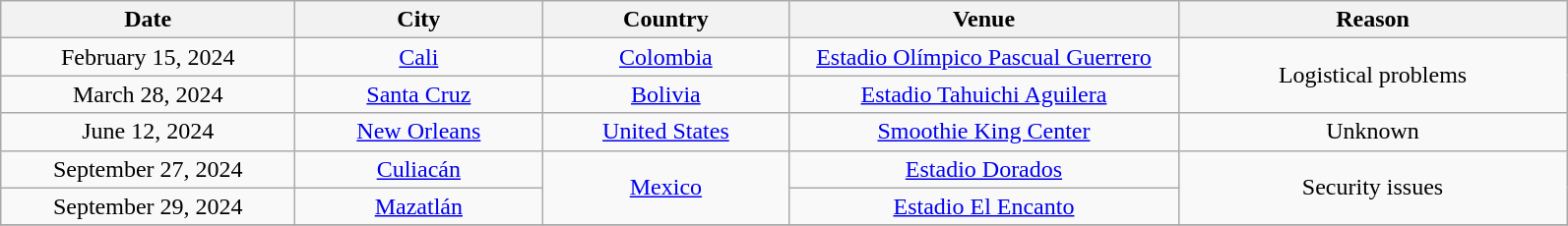<table class="wikitable plainrowheaders" style="text-align:center;">
<tr>
<th scope="col" style="width:12em;">Date</th>
<th scope="col" style="width:10em;">City</th>
<th scope="col" style="width:10em;">Country</th>
<th scope="col" style="width:16em;">Venue</th>
<th scope="col" style="width:16em;">Reason</th>
</tr>
<tr>
<td scope="row">February 15, 2024</td>
<td><a href='#'>Cali</a></td>
<td><a href='#'>Colombia</a></td>
<td><a href='#'>Estadio Olímpico Pascual Guerrero</a></td>
<td rowspan="2">Logistical problems</td>
</tr>
<tr>
<td scope="row">March 28, 2024</td>
<td><a href='#'>Santa Cruz</a></td>
<td><a href='#'>Bolivia</a></td>
<td><a href='#'>Estadio Tahuichi Aguilera</a></td>
</tr>
<tr>
<td scope="row">June 12, 2024</td>
<td><a href='#'>New Orleans</a></td>
<td><a href='#'>United States</a></td>
<td><a href='#'>Smoothie King Center</a></td>
<td>Unknown</td>
</tr>
<tr>
<td scope="row">September 27, 2024</td>
<td><a href='#'>Culiacán</a></td>
<td rowspan="2"><a href='#'>Mexico</a></td>
<td><a href='#'>Estadio Dorados</a></td>
<td rowspan="2">Security issues</td>
</tr>
<tr>
<td scope="row">September 29, 2024</td>
<td><a href='#'>Mazatlán</a></td>
<td><a href='#'>Estadio El Encanto</a></td>
</tr>
<tr>
</tr>
</table>
